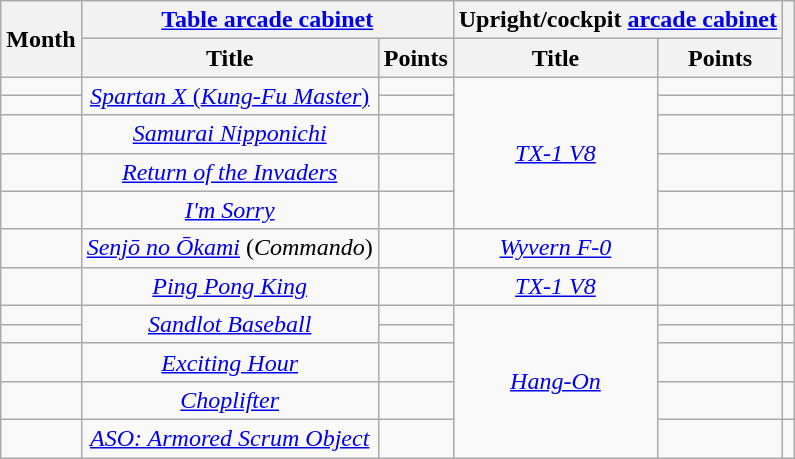<table class="wikitable sortable" style="text-align:center">
<tr>
<th rowspan="2">Month</th>
<th colspan="2"><a href='#'>Table arcade cabinet</a></th>
<th colspan="2">Upright/cockpit <a href='#'>arcade cabinet</a></th>
<th rowspan="2" class="unsortable"></th>
</tr>
<tr>
<th>Title</th>
<th>Points</th>
<th>Title</th>
<th>Points</th>
</tr>
<tr>
<td></td>
<td rowspan="2"><a href='#'><em>Spartan X</em> (<em>Kung-Fu Master</em>)</a></td>
<td></td>
<td rowspan="5"><em><a href='#'>TX-1 V8</a></em></td>
<td></td>
<td></td>
</tr>
<tr>
<td></td>
<td></td>
<td></td>
<td></td>
</tr>
<tr>
<td></td>
<td><em><a href='#'>Samurai Nipponichi</a></em></td>
<td></td>
<td></td>
<td></td>
</tr>
<tr>
<td></td>
<td><em><a href='#'>Return of the Invaders</a></em></td>
<td></td>
<td></td>
<td></td>
</tr>
<tr>
<td></td>
<td><em><a href='#'>I'm Sorry</a></em></td>
<td></td>
<td></td>
<td></td>
</tr>
<tr>
<td></td>
<td><em><a href='#'>Senjō no Ōkami</a></em> (<em>Commando</em>)</td>
<td></td>
<td><em><a href='#'>Wyvern F-0</a></em></td>
<td></td>
<td></td>
</tr>
<tr>
<td></td>
<td><em><a href='#'>Ping Pong King</a></em></td>
<td></td>
<td><em><a href='#'>TX-1 V8</a></em></td>
<td></td>
<td></td>
</tr>
<tr>
<td></td>
<td rowspan="2"><em><a href='#'>Sandlot Baseball</a></em></td>
<td></td>
<td rowspan="5"><em><a href='#'>Hang-On</a></em></td>
<td></td>
<td></td>
</tr>
<tr>
<td></td>
<td></td>
<td></td>
<td></td>
</tr>
<tr>
<td></td>
<td><em><a href='#'>Exciting Hour</a></em></td>
<td></td>
<td></td>
<td></td>
</tr>
<tr>
<td></td>
<td><em><a href='#'>Choplifter</a></em></td>
<td></td>
<td></td>
<td></td>
</tr>
<tr>
<td></td>
<td><em><a href='#'>ASO: Armored Scrum Object</a></em></td>
<td></td>
<td></td>
<td></td>
</tr>
</table>
